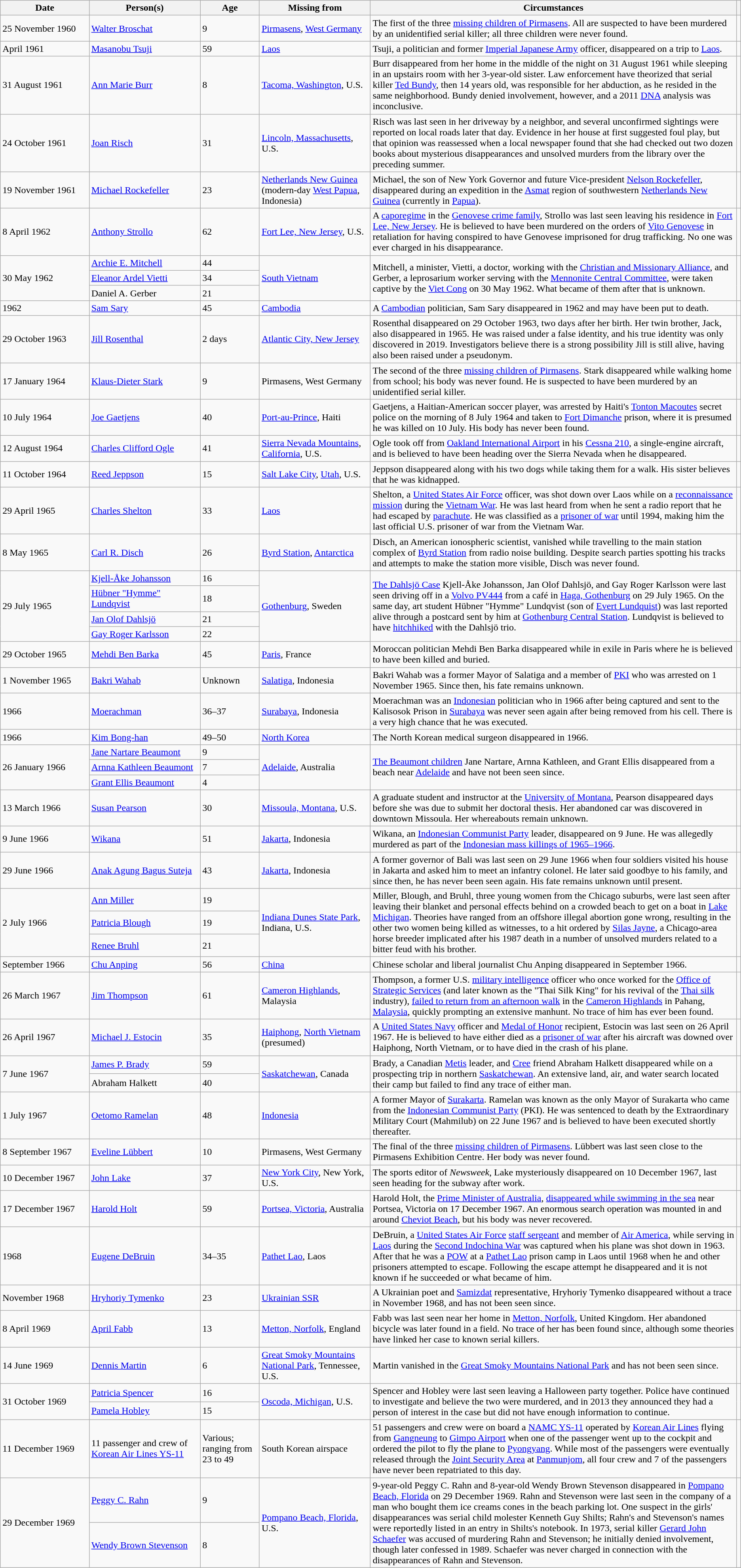<table class="wikitable sortable zebra">
<tr>
<th data-sort-type="isoDate" width="12%">Date</th>
<th data-sort-type="text" width="15%">Person(s)</th>
<th data-sort-type="text" width="8%">Age</th>
<th data-sort-type="text" width="15%">Missing from</th>
<th class="unsortable">Circumstances</th>
<th class="unsortable"></th>
</tr>
<tr>
<td data-sort-value="1960-11-25">25 November 1960</td>
<td><a href='#'>Walter Broschat</a></td>
<td>9</td>
<td><a href='#'>Pirmasens</a>, <a href='#'>West Germany</a></td>
<td>The first of the three <a href='#'>missing children of Pirmasens</a>. All are suspected to have been murdered by an unidentified serial killer; all three children were never found.</td>
<td style="text-align:center;"></td>
</tr>
<tr>
<td data-sort-value="1961-04-01">April 1961</td>
<td><a href='#'>Masanobu Tsuji</a></td>
<td>59</td>
<td><a href='#'>Laos</a></td>
<td>Tsuji, a politician and former <a href='#'>Imperial Japanese Army</a> officer, disappeared on a trip to <a href='#'>Laos</a>.</td>
<td style="text-align:center;"></td>
</tr>
<tr>
<td data-sort-value="1961-8-31">31 August 1961</td>
<td><a href='#'>Ann Marie Burr</a></td>
<td>8</td>
<td><a href='#'>Tacoma, Washington</a>, U.S.</td>
<td>Burr disappeared from her home in the middle of the night on 31 August 1961 while sleeping in an upstairs room with her 3-year-old sister. Law enforcement have theorized that serial killer <a href='#'>Ted Bundy</a>, then 14 years old, was responsible for her abduction, as he resided in the same neighborhood. Bundy denied involvement, however, and a 2011 <a href='#'>DNA</a> analysis was inconclusive.</td>
<td style="text-align:center;"></td>
</tr>
<tr>
<td data-sort-value="1961-10-24">24 October 1961</td>
<td><a href='#'>Joan Risch</a></td>
<td>31</td>
<td><a href='#'>Lincoln, Massachusetts</a>, U.S.</td>
<td>Risch was last seen in her driveway by a neighbor, and several unconfirmed sightings were reported on local roads later that day. Evidence in her house at first suggested foul play, but that opinion was reassessed when a local newspaper found that she had checked out two dozen books about mysterious disappearances and unsolved murders from the library over the preceding summer.</td>
<td style="text-align:center;"></td>
</tr>
<tr>
<td data-sort-value="1961-11-19">19 November 1961</td>
<td><a href='#'>Michael Rockefeller</a></td>
<td>23</td>
<td><a href='#'>Netherlands New Guinea</a> (modern-day <a href='#'>West Papua</a>, Indonesia)</td>
<td>Michael, the son of New York Governor and future Vice-president <a href='#'>Nelson Rockefeller</a>, disappeared during an expedition in the <a href='#'>Asmat</a> region of southwestern <a href='#'>Netherlands New Guinea</a> (currently in <a href='#'>Papua</a>).</td>
<td style="text-align:center;"></td>
</tr>
<tr>
<td data-sort-value="1962-04-08">8 April 1962</td>
<td><a href='#'>Anthony Strollo</a></td>
<td>62</td>
<td><a href='#'>Fort Lee, New Jersey</a>, U.S.</td>
<td>A <a href='#'>caporegime</a> in the <a href='#'>Genovese crime family</a>, Strollo was last seen leaving his residence in <a href='#'>Fort Lee, New Jersey</a>. He is believed to have been murdered on the orders of <a href='#'>Vito Genovese</a> in retaliation for having conspired to have Genovese imprisoned for drug trafficking. No one was ever charged in his disappearance.</td>
<td style="text-align:center;"></td>
</tr>
<tr>
<td rowspan="3" data-sort-value="1962-05-30">30 May 1962</td>
<td><a href='#'>Archie E. Mitchell</a></td>
<td>44</td>
<td rowspan="3"><a href='#'>South Vietnam</a></td>
<td rowspan="3">Mitchell, a minister, Vietti, a doctor, working with the <a href='#'>Christian and Missionary Alliance</a>, and Gerber, a leprosarium worker serving with the <a href='#'>Mennonite Central Committee</a>, were taken captive by the <a href='#'>Viet Cong</a> on 30 May 1962. What became of them after that is unknown.</td>
<td style="text-align:center;" rowspan="3"></td>
</tr>
<tr>
<td><a href='#'>Eleanor Ardel Vietti</a></td>
<td>34</td>
</tr>
<tr>
<td>Daniel A. Gerber</td>
<td>21</td>
</tr>
<tr>
<td data-sort-value="1962-01-01">1962</td>
<td><a href='#'>Sam Sary</a></td>
<td>45</td>
<td><a href='#'>Cambodia</a></td>
<td>A <a href='#'>Cambodian</a> politician, Sam Sary disappeared in 1962 and may have been put to death.</td>
<td style="text-align:center;"></td>
</tr>
<tr>
<td data-sort-value="1963-10-29">29 October 1963</td>
<td><a href='#'>Jill Rosenthal</a></td>
<td>2 days</td>
<td><a href='#'>Atlantic City, New Jersey</a></td>
<td>Rosenthal disappeared on 29 October 1963, two days after her birth. Her twin brother, Jack, also disappeared in 1965. He was raised under a false identity, and his true identity was only discovered in 2019. Investigators believe there is a strong possibility Jill is still alive, having also been raised under a pseudonym.</td>
<td style="text-align:center;"></td>
</tr>
<tr>
<td data-sort-value="1964-01-17">17 January 1964</td>
<td><a href='#'>Klaus-Dieter Stark</a></td>
<td>9</td>
<td>Pirmasens, West Germany</td>
<td>The second of the three <a href='#'>missing children of Pirmasens</a>. Stark disappeared while walking home from school; his body was never found. He is  suspected to have been murdered by an unidentified serial killer.</td>
<td style="text-align:center;"></td>
</tr>
<tr>
<td>10 July 1964</td>
<td><a href='#'>Joe Gaetjens</a></td>
<td>40</td>
<td><a href='#'>Port-au-Prince</a>, Haiti</td>
<td>Gaetjens, a Haitian-American soccer player, was arrested by Haiti's <a href='#'>Tonton Macoutes</a> secret police on the morning of 8 July 1964 and taken to <a href='#'>Fort Dimanche</a> prison, where it is presumed he was killed on 10 July. His body has never been found.</td>
<td style="text-align:center;"></td>
</tr>
<tr>
<td data-sort-value="1964-08-12">12 August 1964</td>
<td><a href='#'>Charles Clifford Ogle</a></td>
<td>41</td>
<td><a href='#'>Sierra Nevada Mountains</a>, <a href='#'>California</a>, U.S.</td>
<td>Ogle took off from <a href='#'>Oakland International Airport</a> in his <a href='#'>Cessna 210</a>, a single-engine aircraft, and is believed to have been heading over the Sierra Nevada when he disappeared.</td>
<td style="text-align:center;"></td>
</tr>
<tr>
<td>11 October 1964</td>
<td><a href='#'>Reed Jeppson</a></td>
<td>15</td>
<td><a href='#'>Salt Lake City</a>, <a href='#'>Utah</a>, U.S.</td>
<td>Jeppson disappeared along with his two dogs while taking them for a walk. His sister believes that he was kidnapped.</td>
<td style="text-align:center;"></td>
</tr>
<tr>
<td>29 April 1965</td>
<td><a href='#'>Charles Shelton</a></td>
<td>33</td>
<td><a href='#'>Laos</a></td>
<td>Shelton, a <a href='#'>United States Air Force</a> officer, was shot down over Laos while on a <a href='#'>reconnaissance mission</a> during the <a href='#'>Vietnam War</a>. He was last heard from when he sent a radio report that he had escaped by <a href='#'>parachute</a>. He was classified as a <a href='#'>prisoner of war</a> until 1994, making him the last official U.S. prisoner of war from the Vietnam War.</td>
<td style="text-align:center;"></td>
</tr>
<tr>
<td>8 May 1965</td>
<td><a href='#'>Carl R. Disch</a></td>
<td>26</td>
<td><a href='#'>Byrd Station</a>, <a href='#'>Antarctica</a></td>
<td>Disch, an American ionospheric scientist, vanished while travelling to the main station complex of <a href='#'>Byrd Station</a> from radio noise building. Despite search parties spotting his tracks and attempts to make the station more visible, Disch was never found.</td>
<td style="text-align:center;"></td>
</tr>
<tr>
<td rowspan="4" data-sort-value="1966-01-26">29 July 1965</td>
<td><a href='#'>Kjell-Åke Johansson</a></td>
<td>16</td>
<td rowspan="4"><a href='#'>Gothenburg</a>, Sweden</td>
<td rowspan="4"><a href='#'>The Dahlsjö Case</a>  Kjell-Åke Johansson, Jan Olof Dahlsjö, and Gay Roger Karlsson  were last seen driving off in a <a href='#'>Volvo PV444</a> from a café in <a href='#'>Haga, Gothenburg</a> on 29 July 1965. On the same day, art student Hübner "Hymme" Lundqvist (son of <a href='#'>Evert Lundquist</a>) was last reported alive through a postcard sent by him at <a href='#'>Gothenburg Central Station</a>. Lundqvist is believed to have <a href='#'>hitchhiked</a> with the Dahlsjö trio.</td>
<td style="text-align:center;" rowspan="4"></td>
</tr>
<tr>
<td><a href='#'>Hübner "Hymme" Lundqvist</a></td>
<td>18</td>
</tr>
<tr>
<td><a href='#'>Jan Olof Dahlsjö</a></td>
<td>21</td>
</tr>
<tr>
<td><a href='#'>Gay Roger Karlsson</a></td>
<td>22</td>
</tr>
<tr>
<td data-sort-value="1965-10-29">29 October 1965</td>
<td><a href='#'>Mehdi Ben Barka</a></td>
<td>45</td>
<td><a href='#'>Paris</a>, France</td>
<td>Moroccan politician Mehdi Ben Barka disappeared while in exile in Paris where he is believed to have been killed and buried.</td>
<td style="text-align:center;"></td>
</tr>
<tr>
<td data-sort-value="1965-11-1">1 November 1965</td>
<td><a href='#'>Bakri Wahab</a></td>
<td>Unknown</td>
<td><a href='#'>Salatiga</a>, Indonesia</td>
<td>Bakri Wahab was a former Mayor of Salatiga and a member of <a href='#'>PKI</a> who was arrested on 1 November 1965. Since then, his fate remains unknown.</td>
<td style="text-align:center;"></td>
</tr>
<tr>
<td>1966</td>
<td><a href='#'>Moerachman</a></td>
<td>36–37</td>
<td><a href='#'>Surabaya</a>, Indonesia</td>
<td>Moerachman was an <a href='#'>Indonesian</a> politician who in 1966 after being captured and sent to the Kalisosok Prison in <a href='#'>Surabaya</a> was never seen again after being removed from his cell. There is a very high chance that he was executed.</td>
<td style="text-align:center;"></td>
</tr>
<tr>
<td data-sort-value="1966-01-01">1966</td>
<td><a href='#'>Kim Bong-han</a></td>
<td>49–50</td>
<td><a href='#'>North Korea</a></td>
<td>The North Korean medical surgeon disappeared in 1966.</td>
<td style="text-align:center;"></td>
</tr>
<tr>
<td rowspan="3" data-sort-value="1966-01-26">26 January 1966</td>
<td><a href='#'>Jane Nartare Beaumont</a></td>
<td>9</td>
<td rowspan="3"><a href='#'>Adelaide</a>, Australia</td>
<td rowspan="3"><a href='#'>The Beaumont children</a>  Jane Nartare, Arnna Kathleen, and Grant Ellis  disappeared from a beach near <a href='#'>Adelaide</a> and have not been seen since.</td>
<td style="text-align:center;" rowspan="3"></td>
</tr>
<tr>
<td><a href='#'>Arnna Kathleen Beaumont</a></td>
<td>7</td>
</tr>
<tr>
<td><a href='#'>Grant Ellis Beaumont</a></td>
<td>4</td>
</tr>
<tr>
<td data-sort-value="1966-03-13">13 March 1966</td>
<td><a href='#'>Susan Pearson</a></td>
<td>30</td>
<td><a href='#'>Missoula, Montana</a>, U.S.</td>
<td>A graduate student and instructor at the <a href='#'>University of Montana</a>, Pearson disappeared days before she was due to submit her doctoral thesis. Her abandoned car was discovered in downtown Missoula. Her whereabouts remain unknown.</td>
<td style="text-align:center;"></td>
</tr>
<tr>
<td data-sort-value="1966-06-09">9 June 1966</td>
<td><a href='#'>Wikana</a></td>
<td>51</td>
<td><a href='#'>Jakarta</a>, Indonesia</td>
<td>Wikana, an <a href='#'>Indonesian Communist Party</a> leader, disappeared on 9 June. He was allegedly murdered as part of the <a href='#'>Indonesian mass killings of 1965–1966</a>.</td>
<td style="text-align:center;"></td>
</tr>
<tr>
<td data-sort-value="1966-06-29">29 June 1966</td>
<td><a href='#'>Anak Agung Bagus Suteja</a></td>
<td>43</td>
<td><a href='#'>Jakarta</a>, Indonesia</td>
<td>A former governor of Bali was last seen on 29 June 1966 when four soldiers visited his house in Jakarta and asked him to meet an infantry colonel. He later said goodbye to his family, and since then, he has never been seen again. His fate remains unknown until present.</td>
<td style="text-align:center;"></td>
</tr>
<tr>
<td rowspan="3" data-sort-value="1966-07-02">2 July 1966</td>
<td><a href='#'>Ann Miller</a></td>
<td>19</td>
<td rowspan="3"><a href='#'>Indiana Dunes State Park</a>, Indiana, U.S.</td>
<td rowspan="3">Miller, Blough, and Bruhl, three young women from the Chicago suburbs, were last seen after leaving their blanket and personal effects behind on a crowded beach to get on a boat in <a href='#'>Lake Michigan</a>. Theories have ranged from an offshore illegal abortion gone wrong, resulting in the other two women being killed as witnesses, to a hit ordered by <a href='#'>Silas Jayne</a>, a Chicago-area horse breeder implicated after his 1987 death in a number of unsolved murders related to a bitter feud with his brother.</td>
<td style="text-align:center;" rowspan="3"></td>
</tr>
<tr>
<td><a href='#'>Patricia Blough</a></td>
<td>19</td>
</tr>
<tr>
<td><a href='#'>Renee Bruhl</a></td>
<td>21</td>
</tr>
<tr>
<td data-sort-value="1966-09-01">September 1966</td>
<td><a href='#'>Chu Anping</a></td>
<td>56</td>
<td><a href='#'>China</a></td>
<td>Chinese scholar and liberal journalist Chu Anping disappeared in September 1966.</td>
<td style="text-align:center;"></td>
</tr>
<tr>
<td data-sort-value="1967-03-26">26 March 1967</td>
<td><a href='#'>Jim Thompson</a></td>
<td>61</td>
<td><a href='#'>Cameron Highlands</a>, Malaysia</td>
<td>Thompson, a former U.S. <a href='#'>military intelligence</a> officer who once worked for the <a href='#'>Office of Strategic Services</a> (and later known as the "Thai Silk King" for his revival of the <a href='#'>Thai silk</a> industry), <a href='#'>failed to return from an afternoon walk</a> in the <a href='#'>Cameron Highlands</a> in Pahang, <a href='#'>Malaysia</a>, quickly prompting an extensive manhunt. No trace of him has ever been found.</td>
<td style="text-align:center;"></td>
</tr>
<tr>
<td data-sort-value="1967-04-26">26 April 1967</td>
<td><a href='#'>Michael J. Estocin</a></td>
<td>35</td>
<td><a href='#'>Haiphong</a>, <a href='#'>North Vietnam</a> (presumed)</td>
<td>A <a href='#'>United States Navy</a> officer and <a href='#'>Medal of Honor</a> recipient, Estocin was last seen on 26 April 1967. He is believed to have either died as a <a href='#'>prisoner of war</a> after his aircraft was downed over Haiphong, North Vietnam, or to have died in the crash of his plane.</td>
<td style="text-align:center;"></td>
</tr>
<tr>
<td rowspan="2" data-sort-value="1967-06-07">7 June 1967</td>
<td><a href='#'>James P. Brady</a></td>
<td>59</td>
<td rowspan="2"><a href='#'>Saskatchewan</a>, Canada</td>
<td rowspan="2">Brady, a Canadian <a href='#'>Metis</a> leader, and <a href='#'>Cree</a> friend Abraham Halkett disappeared while on a prospecting trip in northern <a href='#'>Saskatchewan</a>. An extensive land, air, and water search located their camp but failed to find any trace of either man.</td>
<td rowspan="2" style="text-align:center;"></td>
</tr>
<tr>
<td>Abraham Halkett</td>
<td>40</td>
</tr>
<tr>
<td data-sort-value="1967-07-01"> 1 July 1967</td>
<td><a href='#'>Oetomo Ramelan</a></td>
<td>48</td>
<td><a href='#'>Indonesia</a></td>
<td>A former Mayor of <a href='#'>Surakarta</a>. Ramelan was known as the only Mayor of Surakarta who came from the <a href='#'>Indonesian Communist Party</a> (PKI). He was sentenced to death by the Extraordinary Military Court (Mahmilub) on 22 June 1967 and is believed to have been executed shortly thereafter.</td>
<td style="text-align:center;"></td>
</tr>
<tr>
<td data-sort-value="1967-09-08">8 September 1967</td>
<td><a href='#'>Eveline Lübbert</a></td>
<td>10</td>
<td>Pirmasens, West Germany</td>
<td>The final of the three <a href='#'>missing children of Pirmasens</a>. Lübbert was last seen close to the Pirmasens Exhibition Centre. Her body was never found.</td>
<td style="text-align:center;"></td>
</tr>
<tr>
<td data-sort-value="1967-12-10">10 December 1967</td>
<td><a href='#'>John Lake</a></td>
<td>37</td>
<td><a href='#'>New York City</a>, New York, U.S.</td>
<td>The sports editor of <em>Newsweek</em>, Lake mysteriously disappeared on 10 December 1967, last seen heading for the subway after work.</td>
<td style="text-align:center;"></td>
</tr>
<tr>
<td data-sort-value="1967-12-17">17 December 1967</td>
<td><a href='#'>Harold Holt</a></td>
<td>59</td>
<td><a href='#'>Portsea, Victoria</a>, Australia</td>
<td>Harold Holt, the <a href='#'>Prime Minister of Australia</a>, <a href='#'>disappeared while swimming in the sea</a> near Portsea, Victoria on 17 December 1967. An enormous search operation was mounted in and around <a href='#'>Cheviot Beach</a>, but his body was never recovered.</td>
<td style="text-align:center;"></td>
</tr>
<tr>
<td data-sort-value="1968-01-01">1968</td>
<td><a href='#'>Eugene DeBruin</a></td>
<td>34–35</td>
<td><a href='#'>Pathet Lao</a>, Laos</td>
<td>DeBruin, a <a href='#'>United States Air Force</a> <a href='#'>staff sergeant</a> and member of <a href='#'>Air America</a>, while serving in <a href='#'>Laos</a> during the <a href='#'>Second Indochina War</a> was captured when his plane was shot down in 1963. After that he was a <a href='#'>POW</a> at a <a href='#'>Pathet Lao</a> prison camp in Laos until 1968 when he and other prisoners attempted to escape. Following the escape attempt he disappeared and it is not known if he succeeded or what became of him.</td>
<td style="text-align:center;"></td>
</tr>
<tr>
<td>November 1968</td>
<td><a href='#'>Hryhoriy Tymenko</a></td>
<td>23</td>
<td><a href='#'>Ukrainian SSR</a></td>
<td>A Ukrainian poet and <a href='#'>Samizdat</a> representative, Hryhoriy Tymenko disappeared without a trace in November 1968, and has not been seen since.</td>
<td style="text-align:center;"></td>
</tr>
<tr>
<td data-sort-value="1969-04-08">8 April 1969</td>
<td><a href='#'>April Fabb</a></td>
<td>13</td>
<td><a href='#'>Metton, Norfolk</a>, England</td>
<td>Fabb was last seen near her home in <a href='#'>Metton, Norfolk</a>, United Kingdom. Her abandoned bicycle was later found in a field. No trace of her has been found since, although some theories have linked her case to known serial killers.</td>
<td style="text-align:center;"></td>
</tr>
<tr>
<td data-sort-value="1969-06-14">14 June 1969</td>
<td><a href='#'>Dennis Martin</a></td>
<td>6</td>
<td><a href='#'>Great Smoky Mountains National Park</a>, Tennessee, U.S.</td>
<td>Martin vanished in the <a href='#'>Great Smoky Mountains National Park</a> and has not been seen since.</td>
<td style="text-align:center;"></td>
</tr>
<tr>
<td rowspan="2" data-sort-value="1969-10-31">31 October 1969</td>
<td><a href='#'>Patricia Spencer</a></td>
<td>16</td>
<td rowspan="2"><a href='#'>Oscoda, Michigan</a>, U.S.</td>
<td rowspan="2">Spencer and Hobley were last seen leaving a Halloween party together. Police have continued to investigate and believe the two were murdered, and in 2013 they announced they had a person of interest in the case but did not have enough information to continue.</td>
<td rowspan="2" style="text-align:center;"></td>
</tr>
<tr>
<td><a href='#'>Pamela Hobley</a></td>
<td>15</td>
</tr>
<tr>
<td>11 December 1969</td>
<td>11 passenger and crew of <a href='#'>Korean Air Lines YS-11</a></td>
<td>Various; ranging from 23 to 49</td>
<td>South Korean airspace</td>
<td>51 passengers and crew were on board a <a href='#'>NAMC YS-11</a> operated by <a href='#'>Korean Air Lines</a> flying from <a href='#'>Gangneung</a> to <a href='#'>Gimpo Airport</a> when one of the passenger went up to the cockpit and ordered the pilot to fly the plane to <a href='#'>Pyongyang</a>. While most of the passengers were eventually released through the <a href='#'>Joint Security Area</a> at <a href='#'>Panmunjom</a>, all four crew and 7 of the passengers have never been repatriated to this day.</td>
<td></td>
</tr>
<tr>
<td rowspan="2" data-sort-value="1969-12-29">29 December 1969</td>
<td><a href='#'>Peggy C. Rahn</a></td>
<td>9</td>
<td rowspan="2"><a href='#'>Pompano Beach, Florida</a>, U.S.</td>
<td rowspan="2">9-year-old Peggy C. Rahn and 8-year-old Wendy Brown Stevenson disappeared in <a href='#'>Pompano Beach, Florida</a> on 29 December 1969. Rahn and Stevenson were last seen in the company of a man who bought them ice creams cones in the beach parking lot. One suspect in the girls' disappearances was serial child molester Kenneth Guy Shilts; Rahn's and Stevenson's names were reportedly listed in an entry in Shilts's notebook. In 1973, serial killer <a href='#'>Gerard John Schaefer</a> was accused of murdering Rahn and Stevenson; he initially denied involvement, though later confessed in 1989. Schaefer was never charged in connection with the disappearances of Rahn and Stevenson.</td>
<td rowspan="2" style="text-align:center;"></td>
</tr>
<tr>
<td><a href='#'>Wendy Brown Stevenson</a></td>
<td>8</td>
</tr>
</table>
